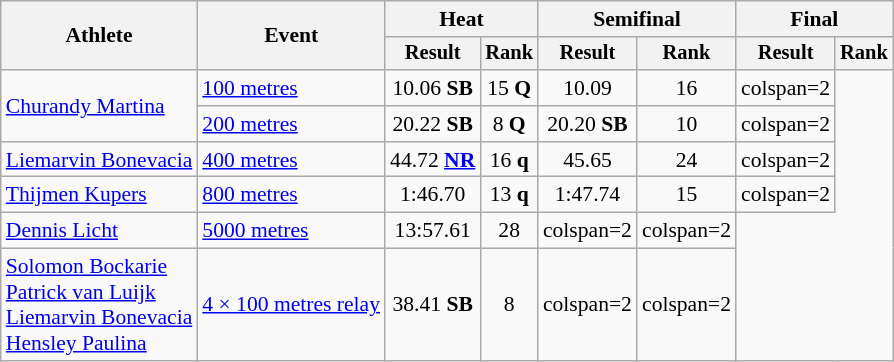<table class="wikitable" style="font-size:90%">
<tr>
<th rowspan="2">Athlete</th>
<th rowspan="2">Event</th>
<th colspan="2">Heat</th>
<th colspan="2">Semifinal</th>
<th colspan="2">Final</th>
</tr>
<tr style="font-size:95%">
<th>Result</th>
<th>Rank</th>
<th>Result</th>
<th>Rank</th>
<th>Result</th>
<th>Rank</th>
</tr>
<tr style=text-align:center>
<td style=text-align:left rowspan=2><a href='#'>Churandy Martina</a></td>
<td style=text-align:left><a href='#'>100 metres</a></td>
<td>10.06 <strong>SB</strong></td>
<td>15 <strong>Q</strong></td>
<td>10.09</td>
<td>16</td>
<td>colspan=2 </td>
</tr>
<tr style=text-align:center>
<td style=text-align:left><a href='#'>200 metres</a></td>
<td>20.22 <strong>SB</strong></td>
<td>8 <strong>Q</strong></td>
<td>20.20 <strong>SB</strong></td>
<td>10</td>
<td>colspan=2 </td>
</tr>
<tr style=text-align:center>
<td style=text-align:left><a href='#'>Liemarvin Bonevacia</a></td>
<td style=text-align:left><a href='#'>400 metres</a></td>
<td>44.72 <strong><a href='#'>NR</a></strong></td>
<td>16 <strong>q</strong></td>
<td>45.65</td>
<td>24</td>
<td>colspan=2 </td>
</tr>
<tr style=text-align:center>
<td style=text-align:left><a href='#'>Thijmen Kupers</a></td>
<td style=text-align:left><a href='#'>800 metres</a></td>
<td>1:46.70</td>
<td>13 <strong>q</strong></td>
<td>1:47.74</td>
<td>15</td>
<td>colspan=2 </td>
</tr>
<tr style=text-align:center>
<td style=text-align:left><a href='#'>Dennis Licht</a></td>
<td style=text-align:left><a href='#'>5000 metres</a></td>
<td>13:57.61</td>
<td>28</td>
<td>colspan=2 </td>
<td>colspan=2 </td>
</tr>
<tr style=text-align:center>
<td style=text-align:left><a href='#'>Solomon Bockarie</a><br><a href='#'>Patrick van Luijk</a><br><a href='#'>Liemarvin Bonevacia</a><br><a href='#'>Hensley Paulina</a></td>
<td style=text-align:left><a href='#'>4 × 100 metres relay</a></td>
<td>38.41 <strong>SB</strong></td>
<td>8</td>
<td>colspan=2 </td>
<td>colspan=2 </td>
</tr>
</table>
